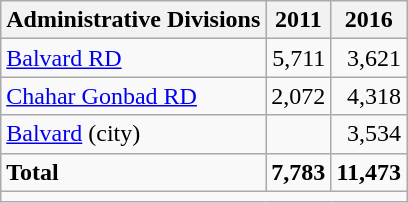<table class="wikitable">
<tr>
<th>Administrative Divisions</th>
<th>2011</th>
<th>2016</th>
</tr>
<tr>
<td><a href='#'>Balvard RD</a></td>
<td style="text-align: right;">5,711</td>
<td style="text-align: right;">3,621</td>
</tr>
<tr>
<td><a href='#'>Chahar Gonbad RD</a></td>
<td style="text-align: right;">2,072</td>
<td style="text-align: right;">4,318</td>
</tr>
<tr>
<td><a href='#'>Balvard</a> (city)</td>
<td style="text-align: right;"></td>
<td style="text-align: right;">3,534</td>
</tr>
<tr>
<td><strong>Total</strong></td>
<td style="text-align: right;"><strong>7,783</strong></td>
<td style="text-align: right;"><strong>11,473</strong></td>
</tr>
<tr>
<td colspan=3></td>
</tr>
</table>
